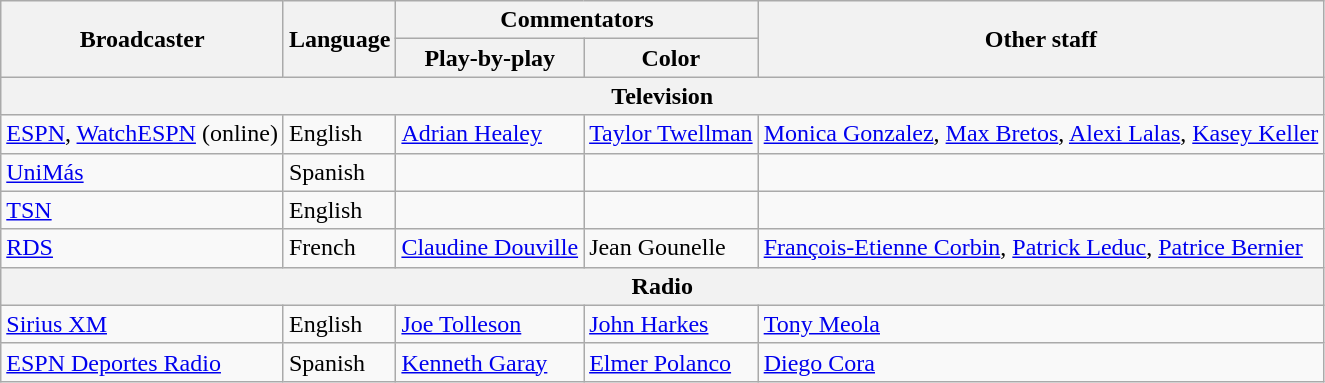<table class="wikitable">
<tr>
<th rowspan=2>Broadcaster</th>
<th rowspan=2>Language</th>
<th colspan=2>Commentators</th>
<th rowspan=2>Other staff</th>
</tr>
<tr>
<th>Play-by-play</th>
<th>Color</th>
</tr>
<tr>
<th colspan=5>Television</th>
</tr>
<tr>
<td> <a href='#'>ESPN</a>, <a href='#'>WatchESPN</a> (online)</td>
<td>English</td>
<td><a href='#'>Adrian Healey</a></td>
<td><a href='#'>Taylor Twellman</a></td>
<td><a href='#'>Monica Gonzalez</a>,  <a href='#'>Max Bretos</a>, <a href='#'>Alexi Lalas</a>, <a href='#'>Kasey Keller</a></td>
</tr>
<tr>
<td> <a href='#'>UniMás</a></td>
<td>Spanish</td>
<td></td>
<td></td>
<td></td>
</tr>
<tr>
<td> <a href='#'>TSN</a></td>
<td>English</td>
<td></td>
<td></td>
<td></td>
</tr>
<tr>
<td> <a href='#'>RDS</a></td>
<td>French</td>
<td><a href='#'>Claudine Douville</a></td>
<td>Jean Gounelle</td>
<td><a href='#'>François-Etienne Corbin</a>, <a href='#'>Patrick Leduc</a>, <a href='#'>Patrice Bernier</a></td>
</tr>
<tr>
<th colspan=5>Radio</th>
</tr>
<tr>
<td> <a href='#'>Sirius XM</a></td>
<td>English</td>
<td><a href='#'>Joe Tolleson</a></td>
<td><a href='#'>John Harkes</a></td>
<td><a href='#'>Tony Meola</a></td>
</tr>
<tr>
<td> <a href='#'>ESPN Deportes Radio</a></td>
<td>Spanish</td>
<td><a href='#'>Kenneth Garay</a></td>
<td><a href='#'>Elmer Polanco</a></td>
<td><a href='#'>Diego Cora</a></td>
</tr>
</table>
